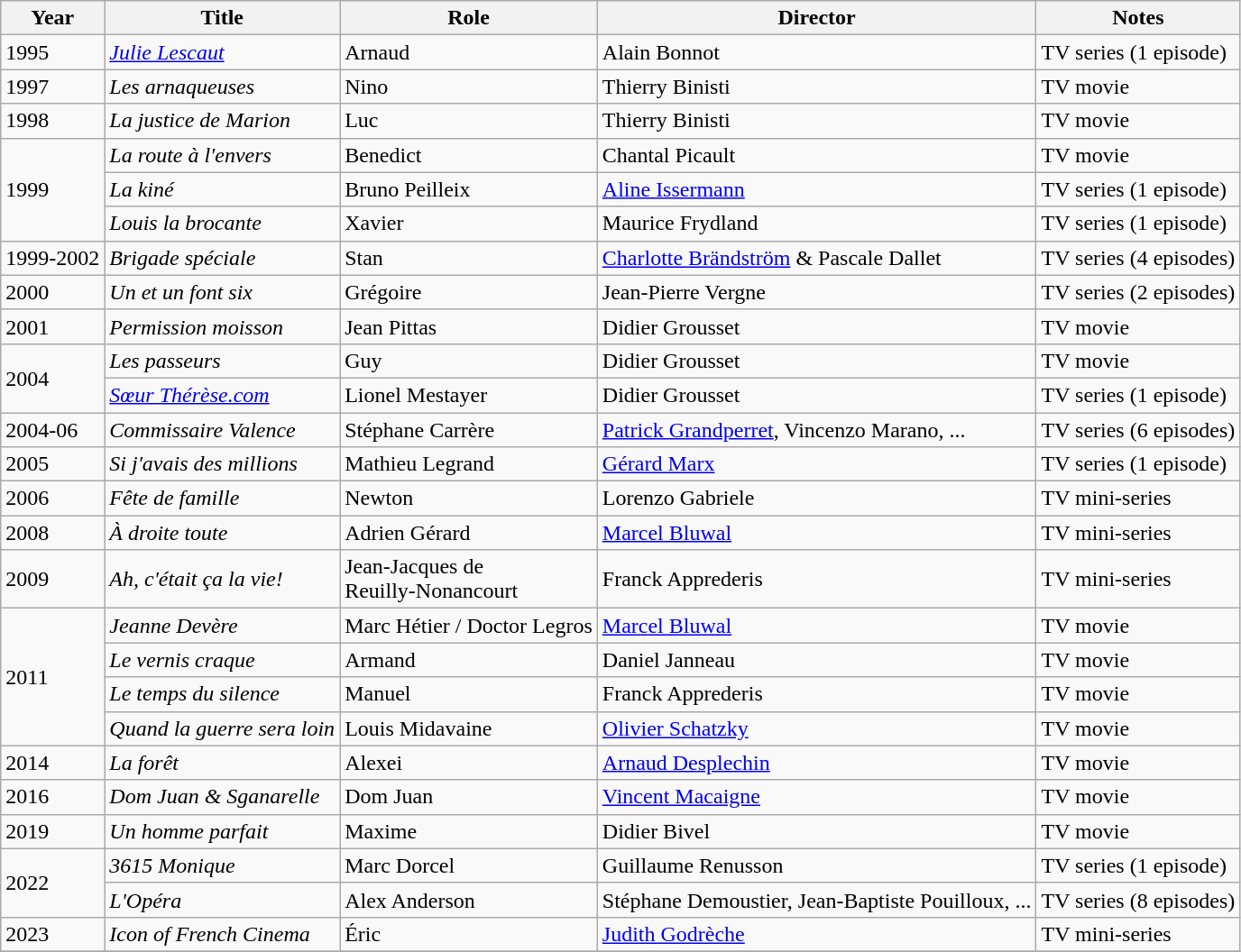<table class="wikitable sortable">
<tr>
<th>Year</th>
<th>Title</th>
<th>Role</th>
<th>Director</th>
<th class="unsortable">Notes</th>
</tr>
<tr>
<td>1995</td>
<td><em><a href='#'>Julie Lescaut</a></em></td>
<td>Arnaud</td>
<td>Alain Bonnot</td>
<td>TV series  (1 episode)</td>
</tr>
<tr>
<td>1997</td>
<td><em>Les arnaqueuses</em></td>
<td>Nino</td>
<td>Thierry Binisti</td>
<td>TV movie</td>
</tr>
<tr>
<td>1998</td>
<td><em>La justice de Marion</em></td>
<td>Luc</td>
<td>Thierry Binisti</td>
<td>TV movie</td>
</tr>
<tr>
<td rowspan=3>1999</td>
<td><em>La route à l'envers</em></td>
<td>Benedict</td>
<td>Chantal Picault</td>
<td>TV movie</td>
</tr>
<tr>
<td><em>La kiné</em></td>
<td>Bruno Peilleix</td>
<td><a href='#'>Aline Issermann</a></td>
<td>TV series  (1 episode)</td>
</tr>
<tr>
<td><em>Louis la brocante</em></td>
<td>Xavier</td>
<td>Maurice Frydland</td>
<td>TV series  (1 episode)</td>
</tr>
<tr>
<td>1999-2002</td>
<td><em>Brigade spéciale</em></td>
<td>Stan</td>
<td><a href='#'>Charlotte Brändström</a> & Pascale Dallet</td>
<td>TV series  (4 episodes)</td>
</tr>
<tr>
<td>2000</td>
<td><em>Un et un font six</em></td>
<td>Grégoire</td>
<td>Jean-Pierre Vergne</td>
<td>TV series  (2 episodes)</td>
</tr>
<tr>
<td>2001</td>
<td><em>Permission moisson</em></td>
<td>Jean Pittas</td>
<td>Didier Grousset</td>
<td>TV movie</td>
</tr>
<tr>
<td rowspan=2>2004</td>
<td><em>Les passeurs</em></td>
<td>Guy</td>
<td>Didier Grousset</td>
<td>TV movie</td>
</tr>
<tr>
<td><em><a href='#'>Sœur Thérèse.com</a></em></td>
<td>Lionel Mestayer</td>
<td>Didier Grousset</td>
<td>TV series  (1 episode)</td>
</tr>
<tr>
<td>2004-06</td>
<td><em>Commissaire Valence</em></td>
<td>Stéphane Carrère</td>
<td><a href='#'>Patrick Grandperret</a>, Vincenzo Marano, ...</td>
<td>TV series  (6 episodes)</td>
</tr>
<tr>
<td>2005</td>
<td><em>Si j'avais des millions</em></td>
<td>Mathieu Legrand</td>
<td><a href='#'>Gérard Marx</a></td>
<td>TV series  (1 episode)</td>
</tr>
<tr>
<td>2006</td>
<td><em>Fête de famille</em></td>
<td>Newton</td>
<td>Lorenzo Gabriele</td>
<td>TV mini-series</td>
</tr>
<tr>
<td>2008</td>
<td><em>À droite toute</em></td>
<td>Adrien Gérard</td>
<td><a href='#'>Marcel Bluwal</a></td>
<td>TV mini-series</td>
</tr>
<tr>
<td>2009</td>
<td><em>Ah, c'était ça la vie!</em></td>
<td>Jean-Jacques de<br> Reuilly-Nonancourt</td>
<td>Franck Apprederis</td>
<td>TV mini-series</td>
</tr>
<tr>
<td rowspan=4>2011</td>
<td><em>Jeanne Devère</em></td>
<td>Marc Hétier / Doctor Legros</td>
<td><a href='#'>Marcel Bluwal</a></td>
<td>TV movie</td>
</tr>
<tr>
<td><em>Le vernis craque</em></td>
<td>Armand</td>
<td>Daniel Janneau</td>
<td>TV movie</td>
</tr>
<tr>
<td><em>Le temps du silence</em></td>
<td>Manuel</td>
<td>Franck Apprederis</td>
<td>TV movie</td>
</tr>
<tr>
<td><em>Quand la guerre sera loin</em></td>
<td>Louis Midavaine</td>
<td><a href='#'>Olivier Schatzky</a></td>
<td>TV movie</td>
</tr>
<tr>
<td>2014</td>
<td><em>La forêt</em></td>
<td>Alexei</td>
<td><a href='#'>Arnaud Desplechin</a></td>
<td>TV movie</td>
</tr>
<tr>
<td>2016</td>
<td><em>Dom Juan & Sganarelle</em></td>
<td>Dom Juan</td>
<td><a href='#'>Vincent Macaigne</a></td>
<td>TV movie</td>
</tr>
<tr>
<td>2019</td>
<td><em>Un homme parfait</em></td>
<td>Maxime</td>
<td>Didier Bivel</td>
<td>TV movie</td>
</tr>
<tr>
<td rowspan=2>2022</td>
<td><em>3615 Monique</em></td>
<td>Marc Dorcel</td>
<td>Guillaume Renusson</td>
<td>TV series (1 episode)</td>
</tr>
<tr>
<td><em>L'Opéra</em></td>
<td>Alex Anderson</td>
<td>Stéphane Demoustier, Jean-Baptiste Pouilloux, ...</td>
<td>TV series (8 episodes)</td>
</tr>
<tr>
<td>2023</td>
<td><em>Icon of French Cinema</em></td>
<td>Éric</td>
<td><a href='#'>Judith Godrèche</a></td>
<td>TV mini-series</td>
</tr>
<tr>
</tr>
</table>
